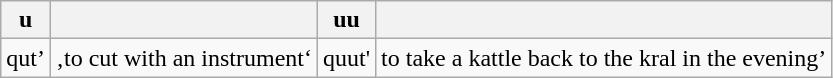<table class="wikitable">
<tr>
<th>u</th>
<th></th>
<th>uu</th>
<th></th>
</tr>
<tr>
<td>qut’</td>
<td>‚to cut with an instrument‘</td>
<td>quut'</td>
<td>to take a kattle back to the kral in the evening’</td>
</tr>
</table>
